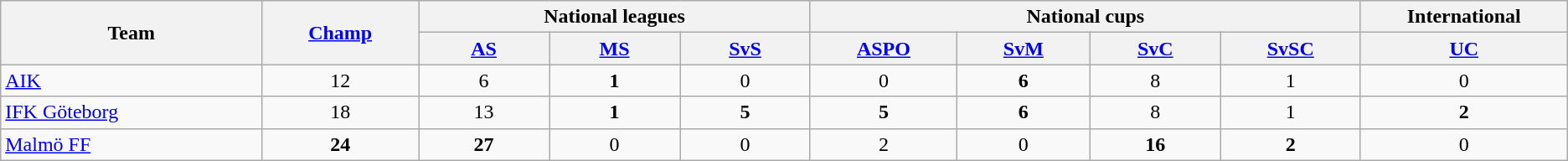<table class="wikitable sortable" style="text-align:center;">
<tr>
<th rowspan="2" style="width:6%;">Team</th>
<th rowspan="2" style="width:3%;"><a href='#'>Champ</a></th>
<th colspan="3" style="width:9%;">National leagues</th>
<th colspan="4" style="width:12%;">National cups</th>
<th colspan="1" style="width:3%;">International</th>
</tr>
<tr>
<th style="width:3%;" class="sortable"><a href='#'>AS</a></th>
<th style="width:3%;" class="sortable"><a href='#'>MS</a></th>
<th style="width:3%;" class="sortable"><a href='#'>SvS</a></th>
<th style="width:3%;" class="sortable"><a href='#'>ASPO</a></th>
<th style="width:3%;" class="sortable"><a href='#'>SvM</a></th>
<th style="width:3%;" class="sortable"><a href='#'>SvC</a></th>
<th style="width:3%;" class="sortable"><a href='#'>SvSC</a></th>
<th style="width:3%;" class="sortable"><a href='#'>UC</a></th>
</tr>
<tr>
<td align="left"><a href='#'>AIK</a></td>
<td>12</td>
<td>6</td>
<td><strong>1</strong></td>
<td>0</td>
<td>0</td>
<td><strong>6</strong></td>
<td>8</td>
<td>1</td>
<td>0</td>
</tr>
<tr>
<td align="left"><a href='#'>IFK Göteborg</a></td>
<td>18</td>
<td>13</td>
<td><strong>1</strong></td>
<td><strong>5</strong></td>
<td><strong>5</strong></td>
<td><strong>6</strong></td>
<td>8</td>
<td>1</td>
<td><strong>2</strong></td>
</tr>
<tr>
<td align="left"><a href='#'>Malmö FF</a></td>
<td><strong>24</strong></td>
<td><strong>27</strong></td>
<td>0</td>
<td>0</td>
<td>2</td>
<td>0</td>
<td><strong>16</strong></td>
<td><strong>2</strong></td>
<td>0</td>
</tr>
</table>
